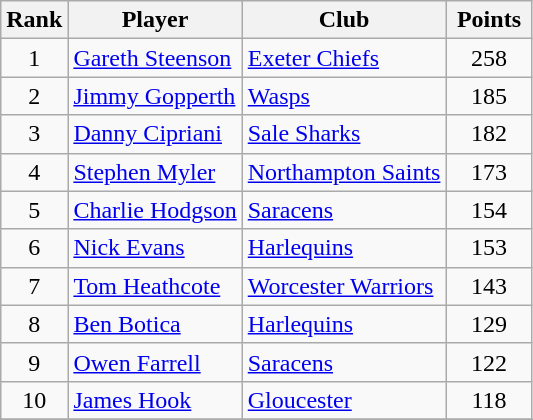<table class="wikitable" style="text-align:center">
<tr>
<th>Rank</th>
<th>Player</th>
<th>Club</th>
<th style="width:50px;">Points</th>
</tr>
<tr>
<td>1</td>
<td align=left> <a href='#'>Gareth Steenson</a></td>
<td align=left><a href='#'>Exeter Chiefs</a></td>
<td>258</td>
</tr>
<tr>
<td>2</td>
<td align=left> <a href='#'>Jimmy Gopperth</a></td>
<td align=left><a href='#'>Wasps</a></td>
<td>185</td>
</tr>
<tr>
<td>3</td>
<td align=left> <a href='#'>Danny Cipriani</a></td>
<td align=left><a href='#'>Sale Sharks</a></td>
<td>182</td>
</tr>
<tr>
<td>4</td>
<td align=left> <a href='#'>Stephen Myler</a></td>
<td align=left><a href='#'>Northampton Saints</a></td>
<td>173</td>
</tr>
<tr>
<td>5</td>
<td align=left> <a href='#'>Charlie Hodgson</a></td>
<td align=left><a href='#'>Saracens</a></td>
<td>154</td>
</tr>
<tr>
<td>6</td>
<td align=left> <a href='#'>Nick Evans</a></td>
<td align=left><a href='#'>Harlequins</a></td>
<td>153</td>
</tr>
<tr>
<td>7</td>
<td align=left> <a href='#'>Tom Heathcote</a></td>
<td align=left><a href='#'>Worcester Warriors</a></td>
<td>143</td>
</tr>
<tr>
<td>8</td>
<td align=left> <a href='#'>Ben Botica</a></td>
<td align=left><a href='#'>Harlequins</a></td>
<td>129</td>
</tr>
<tr>
<td>9</td>
<td align=left> <a href='#'>Owen Farrell</a></td>
<td align=left><a href='#'>Saracens</a></td>
<td>122</td>
</tr>
<tr>
<td>10</td>
<td align=left> <a href='#'>James Hook</a></td>
<td align=left><a href='#'>Gloucester</a></td>
<td>118</td>
</tr>
<tr>
</tr>
</table>
